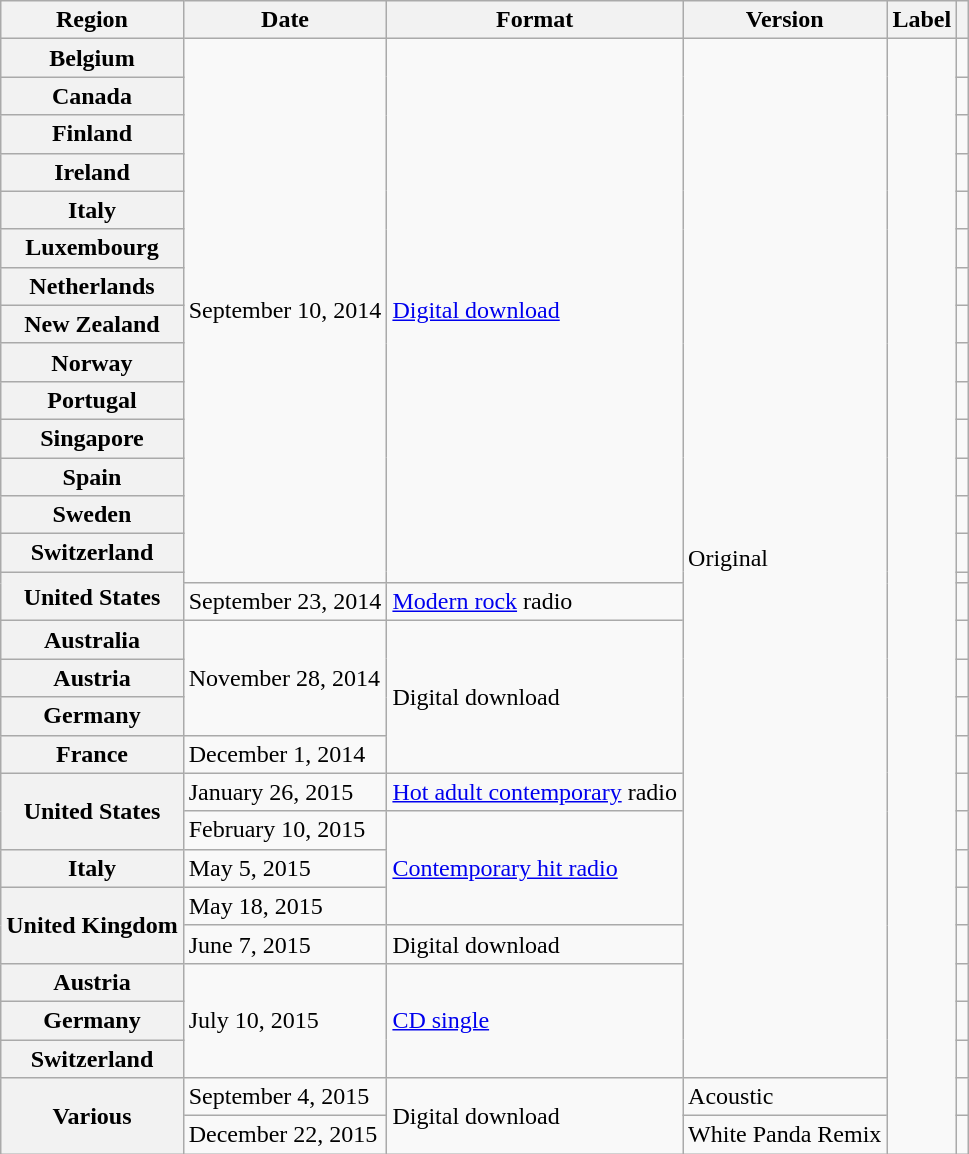<table class="wikitable plainrowheaders">
<tr>
<th scope="col">Region</th>
<th scope="col">Date</th>
<th scope="col">Format</th>
<th scope="col">Version</th>
<th scope="col">Label</th>
<th scope="col"></th>
</tr>
<tr>
<th scope="row">Belgium</th>
<td rowspan="15">September 10, 2014</td>
<td rowspan="15"><a href='#'>Digital download</a></td>
<td rowspan="28">Original</td>
<td rowspan="30"></td>
<td align="center"></td>
</tr>
<tr>
<th scope="row">Canada</th>
<td align="center"></td>
</tr>
<tr>
<th scope="row">Finland</th>
<td align="center"></td>
</tr>
<tr>
<th scope="row">Ireland</th>
<td align="center"></td>
</tr>
<tr>
<th scope="row">Italy</th>
<td align="center"></td>
</tr>
<tr>
<th scope="row">Luxembourg</th>
<td align="center"></td>
</tr>
<tr>
<th scope="row">Netherlands</th>
<td align="center"></td>
</tr>
<tr>
<th scope="row">New Zealand</th>
<td align="center"></td>
</tr>
<tr>
<th scope="row">Norway</th>
<td align="center"></td>
</tr>
<tr>
<th scope="row">Portugal</th>
<td align="center"></td>
</tr>
<tr>
<th scope="row">Singapore</th>
<td align="center"></td>
</tr>
<tr>
<th scope="row">Spain</th>
<td align="center"></td>
</tr>
<tr>
<th scope="row">Sweden</th>
<td align="center"></td>
</tr>
<tr>
<th scope="row">Switzerland</th>
<td align="center"></td>
</tr>
<tr>
<th scope="row" rowspan="2">United States</th>
<td align="center"></td>
</tr>
<tr>
<td>September 23, 2014</td>
<td><a href='#'>Modern rock</a> radio</td>
<td align="center"></td>
</tr>
<tr>
<th scope="row">Australia</th>
<td rowspan="3">November 28, 2014</td>
<td rowspan="4">Digital download</td>
<td align="center"></td>
</tr>
<tr>
<th scope="row">Austria</th>
<td align="center"></td>
</tr>
<tr>
<th scope="row">Germany</th>
<td align="center"></td>
</tr>
<tr>
<th scope="row">France</th>
<td>December 1, 2014</td>
<td align="center"></td>
</tr>
<tr>
<th scope="row" rowspan="2">United States</th>
<td>January 26, 2015</td>
<td><a href='#'>Hot adult contemporary</a> radio</td>
<td align="center"></td>
</tr>
<tr>
<td>February 10, 2015</td>
<td rowspan="3"><a href='#'>Contemporary hit radio</a></td>
<td align="center"></td>
</tr>
<tr>
<th scope="row">Italy</th>
<td>May 5, 2015</td>
<td align="center"></td>
</tr>
<tr>
<th scope="row" rowspan="2">United Kingdom</th>
<td>May 18, 2015</td>
<td align="center"></td>
</tr>
<tr>
<td>June 7, 2015</td>
<td>Digital download</td>
<td align="center"></td>
</tr>
<tr>
<th scope="row">Austria</th>
<td rowspan="3">July 10, 2015</td>
<td rowspan="3"><a href='#'>CD single</a></td>
<td align="center"></td>
</tr>
<tr>
<th scope="row">Germany</th>
<td align="center"></td>
</tr>
<tr>
<th scope="row">Switzerland</th>
<td align="center"></td>
</tr>
<tr>
<th scope="row" rowspan="2">Various</th>
<td>September 4, 2015</td>
<td rowspan="2">Digital download</td>
<td>Acoustic</td>
<td align="center"></td>
</tr>
<tr>
<td>December 22, 2015</td>
<td>White Panda Remix</td>
<td align="center"></td>
</tr>
</table>
